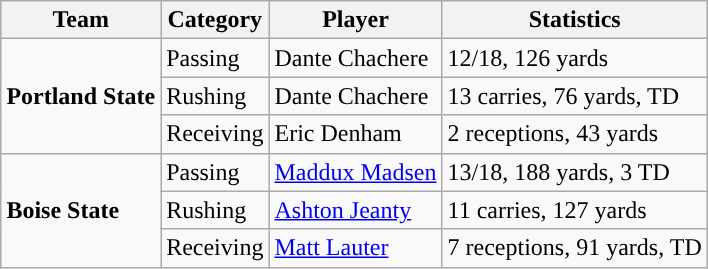<table class="wikitable" style="float: right;">
<tr>
<th>Team</th>
<th>Category</th>
<th>Player</th>
<th>Statistics</th>
</tr>
<tr>
<td rowspan=3><strong>Portland State</strong></td>
<td>Passing</td>
<td>Dante Chachere</td>
<td>12/18, 126 yards</td>
</tr>
<tr>
<td>Rushing</td>
<td>Dante Chachere</td>
<td>13 carries, 76 yards, TD</td>
</tr>
<tr>
<td>Receiving</td>
<td>Eric Denham</td>
<td>2 receptions, 43 yards</td>
</tr>
<tr>
<td rowspan=3><strong>Boise State</strong></td>
<td>Passing</td>
<td><a href='#'>Maddux Madsen</a></td>
<td>13/18, 188 yards, 3 TD</td>
</tr>
<tr>
<td>Rushing</td>
<td><a href='#'>Ashton Jeanty</a></td>
<td>11 carries, 127 yards</td>
</tr>
<tr>
<td>Receiving</td>
<td><a href='#'>Matt Lauter</a></td>
<td>7 receptions, 91 yards, TD</td>
</tr>
</table>
